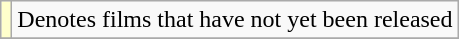<table class="wikitable">
<tr>
<td style="background:#FFFFCC;"></td>
<td>Denotes films that have not yet been released</td>
</tr>
<tr>
</tr>
</table>
